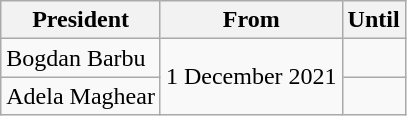<table class="wikitable">
<tr>
<th>President</th>
<th>From</th>
<th>Until</th>
</tr>
<tr>
<td>Bogdan Barbu</td>
<td rowspan="2">1 December 2021</td>
<td></td>
</tr>
<tr>
<td>Adela Maghear</td>
<td></td>
</tr>
</table>
